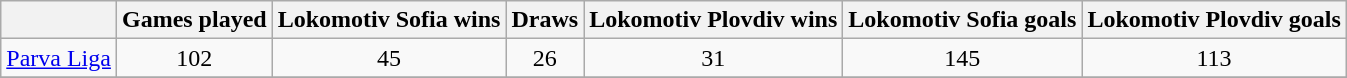<table class="wikitable" style="text-align: center;">
<tr>
<th></th>
<th>Games played</th>
<th>Lokomotiv Sofia wins</th>
<th>Draws</th>
<th>Lokomotiv Plovdiv wins</th>
<th>Lokomotiv Sofia goals</th>
<th>Lokomotiv Plovdiv goals</th>
</tr>
<tr>
<td><a href='#'>Parva Liga</a></td>
<td>102</td>
<td>45</td>
<td>26</td>
<td>31</td>
<td>145</td>
<td>113</td>
</tr>
<tr>
</tr>
</table>
